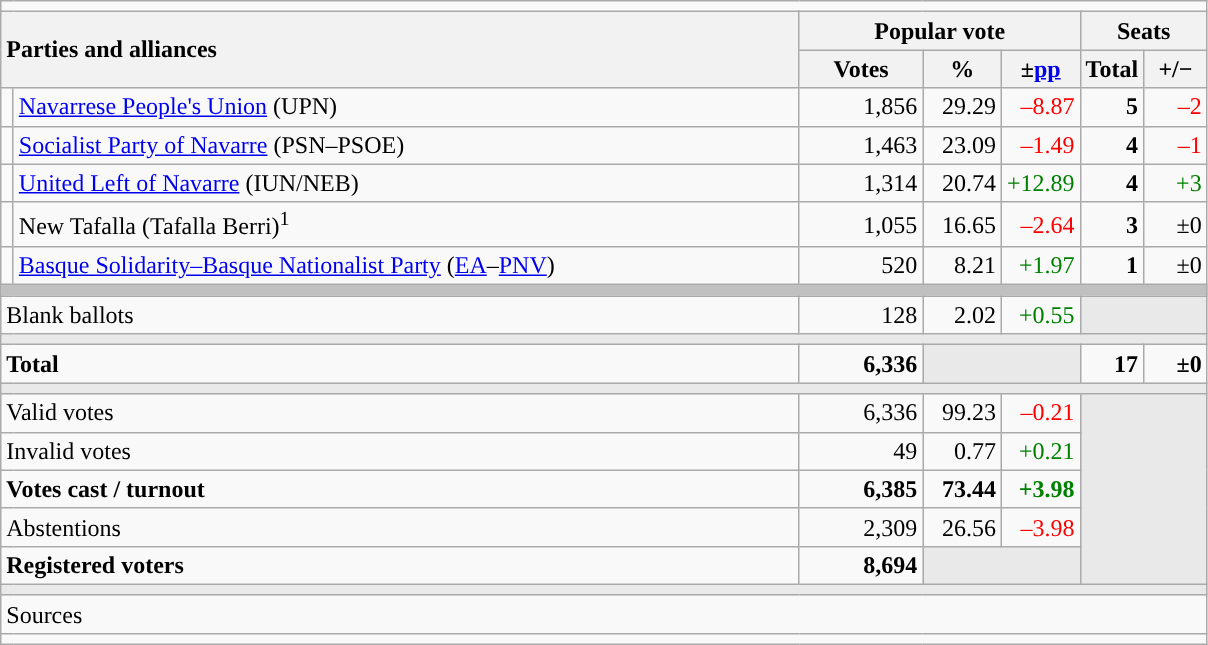<table class="wikitable" style="text-align:right;">
<tr>
<td colspan="7"></td>
</tr>
<tr>
<th style="text-align:left;" rowspan="2" colspan="2" width="525">Parties and alliances</th>
<th colspan="3">Popular vote</th>
<th colspan="2">Seats</th>
</tr>
<tr>
<th width="75">Votes</th>
<th width="45">%</th>
<th width="45">±<a href='#'>pp</a></th>
<th width="35">Total</th>
<th width="35">+/−</th>
</tr>
<tr>
<td width="1" style="color:inherit;background:"></td>
<td align="left"><a href='#'>Navarrese People's Union</a> (UPN)</td>
<td>1,856</td>
<td>29.29</td>
<td style="color:red;">–8.87</td>
<td><strong>5</strong></td>
<td style="color:red;">–2</td>
</tr>
<tr>
<td style="color:inherit;background:"></td>
<td align="left"><a href='#'>Socialist Party of Navarre</a> (PSN–PSOE)</td>
<td>1,463</td>
<td>23.09</td>
<td style="color:red;">–1.49</td>
<td><strong>4</strong></td>
<td style="color:red;">–1</td>
</tr>
<tr>
<td style="color:inherit;background:"></td>
<td align="left"><a href='#'>United Left of Navarre</a> (IUN/NEB)</td>
<td>1,314</td>
<td>20.74</td>
<td style="color:green;">+12.89</td>
<td><strong>4</strong></td>
<td style="color:green;">+3</td>
</tr>
<tr>
<td style="color:inherit;background:"></td>
<td align="left">New Tafalla (Tafalla Berri)<sup>1</sup></td>
<td>1,055</td>
<td>16.65</td>
<td style="color:red;">–2.64</td>
<td><strong>3</strong></td>
<td>±0</td>
</tr>
<tr>
<td style="color:inherit;background:"></td>
<td align="left"><a href='#'>Basque Solidarity–Basque Nationalist Party</a> (<a href='#'>EA</a>–<a href='#'>PNV</a>)</td>
<td>520</td>
<td>8.21</td>
<td style="color:green;">+1.97</td>
<td><strong>1</strong></td>
<td>±0</td>
</tr>
<tr>
<td colspan="7" bgcolor="#C0C0C0"></td>
</tr>
<tr>
<td align="left" colspan="2">Blank ballots</td>
<td>128</td>
<td>2.02</td>
<td style="color:green;">+0.55</td>
<td bgcolor="#E9E9E9" colspan="2"></td>
</tr>
<tr>
<td colspan="7" bgcolor="#E9E9E9"></td>
</tr>
<tr style="font-weight:bold;">
<td align="left" colspan="2">Total</td>
<td>6,336</td>
<td bgcolor="#E9E9E9" colspan="2"></td>
<td>17</td>
<td>±0</td>
</tr>
<tr>
<td colspan="7" bgcolor="#E9E9E9"></td>
</tr>
<tr>
<td align="left" colspan="2">Valid votes</td>
<td>6,336</td>
<td>99.23</td>
<td style="color:red;">–0.21</td>
<td bgcolor="#E9E9E9" colspan="2" rowspan="5"></td>
</tr>
<tr>
<td align="left" colspan="2">Invalid votes</td>
<td>49</td>
<td>0.77</td>
<td style="color:green;">+0.21</td>
</tr>
<tr style="font-weight:bold;">
<td align="left" colspan="2">Votes cast / turnout</td>
<td>6,385</td>
<td>73.44</td>
<td style="color:green;">+3.98</td>
</tr>
<tr>
<td align="left" colspan="2">Abstentions</td>
<td>2,309</td>
<td>26.56</td>
<td style="color:red;">–3.98</td>
</tr>
<tr style="font-weight:bold;">
<td align="left" colspan="2">Registered voters</td>
<td>8,694</td>
<td bgcolor="#E9E9E9" colspan="2"></td>
</tr>
<tr>
<td colspan="7" bgcolor="#E9E9E9"></td>
</tr>
<tr>
<td align="left" colspan="7">Sources</td>
</tr>
<tr>
<td colspan="7" style="text-align:left; max-width:790px;"></td>
</tr>
</table>
